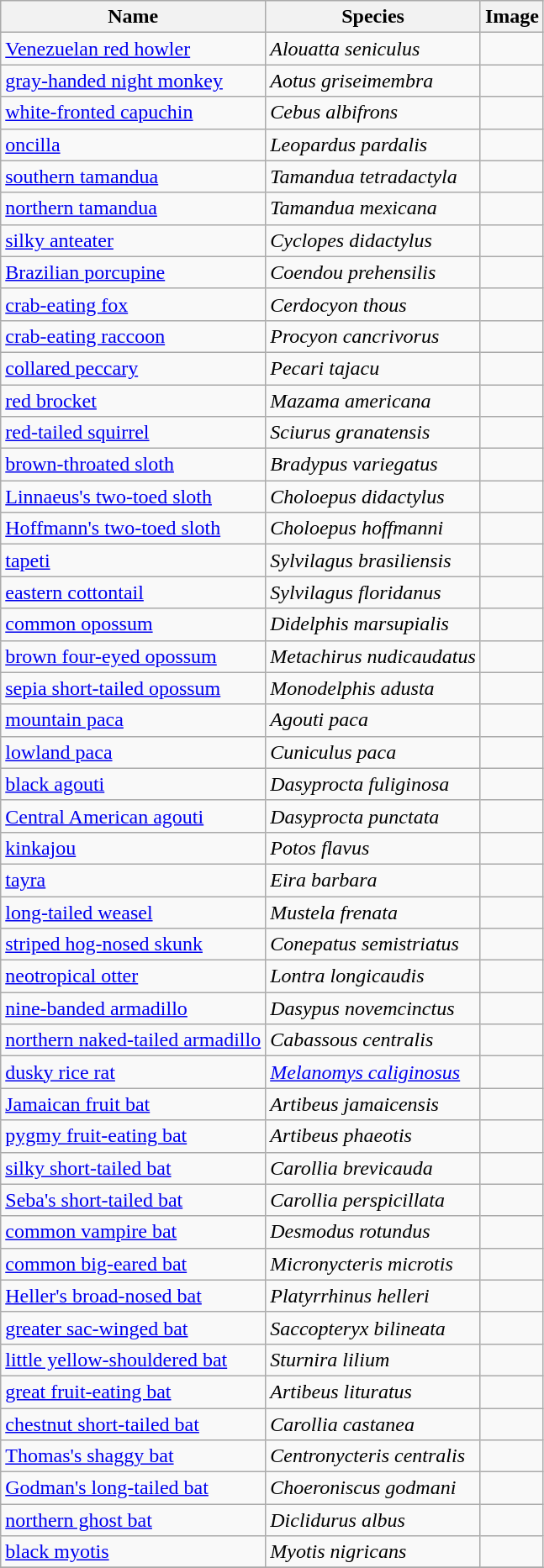<table class="wikitable sortable mw-collapsible mw-collapsed">
<tr>
<th>Name</th>
<th>Species</th>
<th>Image</th>
</tr>
<tr>
<td><a href='#'>Venezuelan red howler</a></td>
<td><em>Alouatta seniculus</em></td>
<td></td>
</tr>
<tr>
<td><a href='#'>gray-handed night monkey</a></td>
<td><em>Aotus griseimembra</em></td>
<td></td>
</tr>
<tr>
<td><a href='#'>white-fronted capuchin</a></td>
<td><em>Cebus albifrons</em></td>
<td></td>
</tr>
<tr>
<td><a href='#'>oncilla</a></td>
<td><em>Leopardus pardalis</em></td>
<td></td>
</tr>
<tr>
<td><a href='#'>southern tamandua</a></td>
<td><em>Tamandua tetradactyla</em></td>
<td></td>
</tr>
<tr>
<td><a href='#'>northern tamandua</a></td>
<td><em>Tamandua mexicana</em></td>
<td></td>
</tr>
<tr>
<td><a href='#'>silky anteater</a></td>
<td><em>Cyclopes didactylus</em></td>
<td></td>
</tr>
<tr>
<td><a href='#'>Brazilian porcupine</a></td>
<td><em>Coendou prehensilis</em></td>
<td></td>
</tr>
<tr>
<td><a href='#'>crab-eating fox</a></td>
<td><em>Cerdocyon thous</em></td>
<td></td>
</tr>
<tr>
<td><a href='#'>crab-eating raccoon</a></td>
<td><em>Procyon cancrivorus</em></td>
<td></td>
</tr>
<tr>
<td><a href='#'>collared peccary</a></td>
<td><em>Pecari tajacu</em></td>
<td></td>
</tr>
<tr>
<td><a href='#'>red brocket</a></td>
<td><em>Mazama americana</em></td>
<td></td>
</tr>
<tr>
<td><a href='#'>red-tailed squirrel</a></td>
<td><em>Sciurus granatensis</em></td>
<td></td>
</tr>
<tr>
<td><a href='#'>brown-throated sloth</a></td>
<td><em>Bradypus variegatus</em></td>
<td></td>
</tr>
<tr>
<td><a href='#'>Linnaeus's two-toed sloth</a></td>
<td><em>Choloepus didactylus</em></td>
<td></td>
</tr>
<tr>
<td><a href='#'>Hoffmann's two-toed sloth</a></td>
<td><em>Choloepus hoffmanni</em></td>
<td></td>
</tr>
<tr>
<td><a href='#'>tapeti</a></td>
<td><em>Sylvilagus brasiliensis</em></td>
<td></td>
</tr>
<tr>
<td><a href='#'>eastern cottontail</a></td>
<td><em>Sylvilagus floridanus</em></td>
<td></td>
</tr>
<tr>
<td><a href='#'>common opossum</a></td>
<td><em>Didelphis marsupialis</em></td>
<td></td>
</tr>
<tr>
<td><a href='#'>brown four-eyed opossum</a></td>
<td><em>Metachirus nudicaudatus</em></td>
<td></td>
</tr>
<tr>
<td><a href='#'>sepia short-tailed opossum</a></td>
<td><em>Monodelphis adusta</em></td>
<td></td>
</tr>
<tr>
<td><a href='#'>mountain paca</a></td>
<td><em>Agouti paca</em></td>
<td></td>
</tr>
<tr>
<td><a href='#'>lowland paca</a></td>
<td><em>Cuniculus paca</em></td>
<td></td>
</tr>
<tr>
<td><a href='#'>black agouti</a></td>
<td><em>Dasyprocta fuliginosa</em></td>
<td></td>
</tr>
<tr>
<td><a href='#'>Central American agouti</a></td>
<td><em>Dasyprocta punctata</em></td>
<td></td>
</tr>
<tr>
<td><a href='#'>kinkajou</a></td>
<td><em>Potos flavus</em></td>
<td></td>
</tr>
<tr>
<td><a href='#'>tayra</a></td>
<td><em>Eira barbara</em></td>
<td></td>
</tr>
<tr>
<td><a href='#'>long-tailed weasel</a></td>
<td><em>Mustela frenata</em></td>
<td></td>
</tr>
<tr>
<td><a href='#'>striped hog-nosed skunk</a></td>
<td><em>Conepatus semistriatus</em></td>
<td></td>
</tr>
<tr>
<td><a href='#'>neotropical otter</a></td>
<td><em>Lontra longicaudis</em></td>
<td></td>
</tr>
<tr>
<td><a href='#'>nine-banded armadillo</a></td>
<td><em>Dasypus novemcinctus</em></td>
<td></td>
</tr>
<tr>
<td><a href='#'>northern naked-tailed armadillo</a></td>
<td><em>Cabassous centralis</em></td>
<td></td>
</tr>
<tr>
<td><a href='#'>dusky rice rat</a></td>
<td><em><a href='#'>Melanomys caliginosus</a></em></td>
<td></td>
</tr>
<tr>
<td><a href='#'>Jamaican fruit bat</a></td>
<td><em>Artibeus jamaicensis</em></td>
<td></td>
</tr>
<tr>
<td><a href='#'>pygmy fruit-eating bat</a></td>
<td><em>Artibeus phaeotis</em></td>
<td></td>
</tr>
<tr>
<td><a href='#'>silky short-tailed bat</a></td>
<td><em>Carollia brevicauda</em></td>
<td></td>
</tr>
<tr>
<td><a href='#'>Seba's short-tailed bat</a></td>
<td><em>Carollia perspicillata</em></td>
<td></td>
</tr>
<tr>
<td><a href='#'>common vampire bat</a></td>
<td><em>Desmodus rotundus</em></td>
<td></td>
</tr>
<tr>
<td><a href='#'>common big-eared bat</a></td>
<td><em>Micronycteris microtis</em></td>
<td></td>
</tr>
<tr>
<td><a href='#'>Heller's broad-nosed bat</a></td>
<td><em>Platyrrhinus helleri</em></td>
<td></td>
</tr>
<tr>
<td><a href='#'>greater sac-winged bat</a></td>
<td><em>Saccopteryx bilineata</em></td>
<td></td>
</tr>
<tr>
<td><a href='#'>little yellow-shouldered bat</a></td>
<td><em>Sturnira lilium</em></td>
<td></td>
</tr>
<tr>
<td><a href='#'>great fruit-eating bat</a></td>
<td><em>Artibeus lituratus</em></td>
<td></td>
</tr>
<tr>
<td><a href='#'>chestnut short-tailed bat</a></td>
<td><em>Carollia castanea</em></td>
<td></td>
</tr>
<tr>
<td><a href='#'>Thomas's shaggy bat</a></td>
<td><em>Centronycteris centralis</em></td>
<td></td>
</tr>
<tr>
<td><a href='#'>Godman's long-tailed bat</a></td>
<td><em>Choeroniscus godmani</em></td>
<td></td>
</tr>
<tr>
<td><a href='#'>northern ghost bat</a></td>
<td><em>Diclidurus albus</em></td>
<td></td>
</tr>
<tr>
<td><a href='#'>black myotis</a></td>
<td><em>Myotis nigricans</em></td>
<td></td>
</tr>
<tr>
</tr>
</table>
